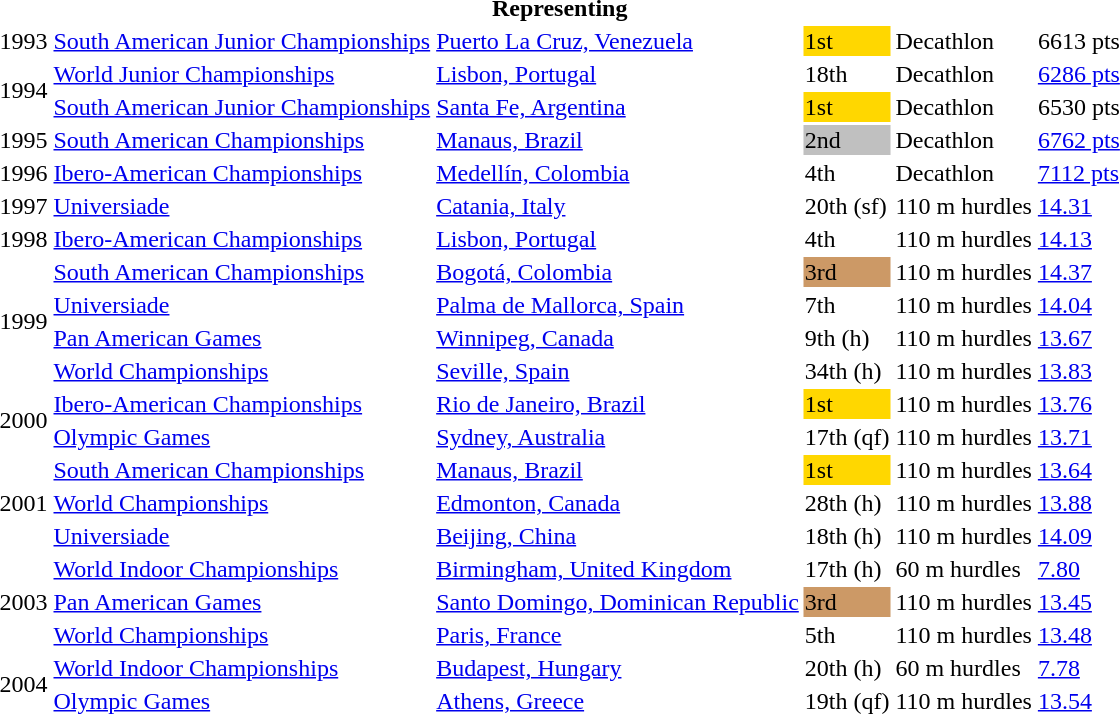<table>
<tr>
<th colspan="6">Representing </th>
</tr>
<tr>
<td>1993</td>
<td><a href='#'>South American Junior Championships</a></td>
<td><a href='#'>Puerto La Cruz, Venezuela</a></td>
<td bgcolor=gold>1st</td>
<td>Decathlon</td>
<td>6613 pts</td>
</tr>
<tr>
<td rowspan=2>1994</td>
<td><a href='#'>World Junior Championships</a></td>
<td><a href='#'>Lisbon, Portugal</a></td>
<td>18th</td>
<td>Decathlon</td>
<td><a href='#'>6286 pts</a></td>
</tr>
<tr>
<td><a href='#'>South American Junior Championships</a></td>
<td><a href='#'>Santa Fe, Argentina</a></td>
<td bgcolor=gold>1st</td>
<td>Decathlon</td>
<td>6530 pts</td>
</tr>
<tr>
<td>1995</td>
<td><a href='#'>South American Championships</a></td>
<td><a href='#'>Manaus, Brazil</a></td>
<td bgcolor=silver>2nd</td>
<td>Decathlon</td>
<td><a href='#'>6762 pts</a></td>
</tr>
<tr>
<td>1996</td>
<td><a href='#'>Ibero-American Championships</a></td>
<td><a href='#'>Medellín, Colombia</a></td>
<td>4th</td>
<td>Decathlon</td>
<td><a href='#'>7112 pts</a></td>
</tr>
<tr>
<td>1997</td>
<td><a href='#'>Universiade</a></td>
<td><a href='#'>Catania, Italy</a></td>
<td>20th (sf)</td>
<td>110 m hurdles</td>
<td><a href='#'>14.31</a></td>
</tr>
<tr>
<td>1998</td>
<td><a href='#'>Ibero-American Championships</a></td>
<td><a href='#'>Lisbon, Portugal</a></td>
<td>4th</td>
<td>110 m hurdles</td>
<td><a href='#'>14.13</a></td>
</tr>
<tr>
<td rowspan=4>1999</td>
<td><a href='#'>South American Championships</a></td>
<td><a href='#'>Bogotá, Colombia</a></td>
<td bgcolor=cc9966>3rd</td>
<td>110 m hurdles</td>
<td><a href='#'>14.37</a></td>
</tr>
<tr>
<td><a href='#'>Universiade</a></td>
<td><a href='#'>Palma de Mallorca, Spain</a></td>
<td>7th</td>
<td>110 m hurdles</td>
<td><a href='#'>14.04</a></td>
</tr>
<tr>
<td><a href='#'>Pan American Games</a></td>
<td><a href='#'>Winnipeg, Canada</a></td>
<td>9th (h)</td>
<td>110 m hurdles</td>
<td><a href='#'>13.67</a></td>
</tr>
<tr>
<td><a href='#'>World Championships</a></td>
<td><a href='#'>Seville, Spain</a></td>
<td>34th (h)</td>
<td>110 m hurdles</td>
<td><a href='#'>13.83</a></td>
</tr>
<tr>
<td rowspan=2>2000</td>
<td><a href='#'>Ibero-American Championships</a></td>
<td><a href='#'>Rio de Janeiro, Brazil</a></td>
<td bgcolor=gold>1st</td>
<td>110 m hurdles</td>
<td><a href='#'>13.76</a></td>
</tr>
<tr>
<td><a href='#'>Olympic Games</a></td>
<td><a href='#'>Sydney, Australia</a></td>
<td>17th (qf)</td>
<td>110 m hurdles</td>
<td><a href='#'>13.71</a></td>
</tr>
<tr>
<td rowspan=3>2001</td>
<td><a href='#'>South American Championships</a></td>
<td><a href='#'>Manaus, Brazil</a></td>
<td bgcolor=gold>1st</td>
<td>110 m hurdles</td>
<td><a href='#'>13.64</a></td>
</tr>
<tr>
<td><a href='#'>World Championships</a></td>
<td><a href='#'>Edmonton, Canada</a></td>
<td>28th (h)</td>
<td>110 m hurdles</td>
<td><a href='#'>13.88</a></td>
</tr>
<tr>
<td><a href='#'>Universiade</a></td>
<td><a href='#'>Beijing, China</a></td>
<td>18th (h)</td>
<td>110 m hurdles</td>
<td><a href='#'>14.09</a></td>
</tr>
<tr>
<td rowspan=3>2003</td>
<td><a href='#'>World Indoor Championships</a></td>
<td><a href='#'>Birmingham, United Kingdom</a></td>
<td>17th (h)</td>
<td>60 m hurdles</td>
<td><a href='#'>7.80</a></td>
</tr>
<tr>
<td><a href='#'>Pan American Games</a></td>
<td><a href='#'>Santo Domingo, Dominican Republic</a></td>
<td bgcolor=cc9966>3rd</td>
<td>110 m hurdles</td>
<td><a href='#'>13.45</a></td>
</tr>
<tr>
<td><a href='#'>World Championships</a></td>
<td><a href='#'>Paris, France</a></td>
<td>5th</td>
<td>110 m hurdles</td>
<td><a href='#'>13.48</a></td>
</tr>
<tr>
<td rowspan=2>2004</td>
<td><a href='#'>World Indoor Championships</a></td>
<td><a href='#'>Budapest, Hungary</a></td>
<td>20th (h)</td>
<td>60 m hurdles</td>
<td><a href='#'>7.78</a></td>
</tr>
<tr>
<td><a href='#'>Olympic Games</a></td>
<td><a href='#'>Athens, Greece</a></td>
<td>19th (qf)</td>
<td>110 m hurdles</td>
<td><a href='#'>13.54</a></td>
</tr>
</table>
